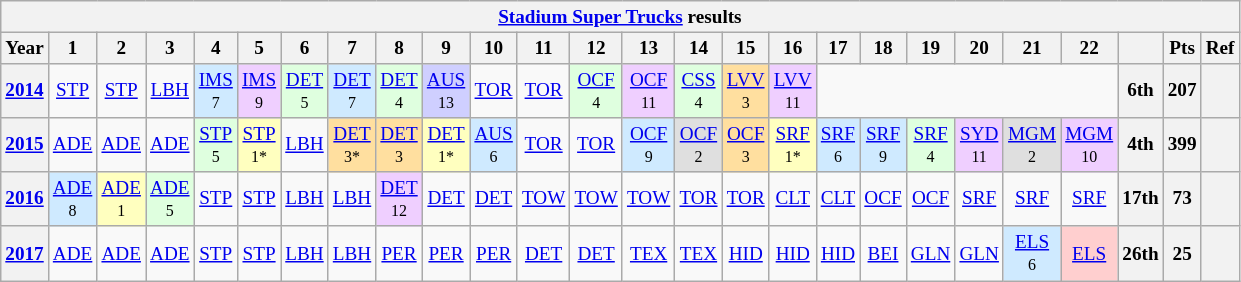<table class="wikitable" style="text-align:center; font-size:80%">
<tr>
<th colspan=45><a href='#'>Stadium Super Trucks</a> results</th>
</tr>
<tr>
<th>Year</th>
<th>1</th>
<th>2</th>
<th>3</th>
<th>4</th>
<th>5</th>
<th>6</th>
<th>7</th>
<th>8</th>
<th>9</th>
<th>10</th>
<th>11</th>
<th>12</th>
<th>13</th>
<th>14</th>
<th>15</th>
<th>16</th>
<th>17</th>
<th>18</th>
<th>19</th>
<th>20</th>
<th>21</th>
<th>22</th>
<th></th>
<th>Pts</th>
<th>Ref</th>
</tr>
<tr>
<th><a href='#'>2014</a></th>
<td><a href='#'>STP</a></td>
<td><a href='#'>STP</a></td>
<td><a href='#'>LBH</a></td>
<td style="background:#CFEAFF;"><a href='#'>IMS</a><br><small>7</small></td>
<td style="background:#EFCFFF;"><a href='#'>IMS</a><br><small>9</small></td>
<td style="background:#DFFFDF;"><a href='#'>DET</a><br><small>5</small></td>
<td style="background:#CFEAFF;"><a href='#'>DET</a><br><small>7</small></td>
<td style="background:#DFFFDF;"><a href='#'>DET</a><br><small>4</small></td>
<td style="background:#CFCFFF;"><a href='#'>AUS</a><br><small>13</small></td>
<td><a href='#'>TOR</a></td>
<td><a href='#'>TOR</a></td>
<td style="background:#DFFFDF;"><a href='#'>OCF</a><br><small>4</small></td>
<td style="background:#EFCFFF;"><a href='#'>OCF</a><br><small>11</small></td>
<td style="background:#DFFFDF;"><a href='#'>CSS</a><br><small>4</small></td>
<td style="background:#FFDF9F;"><a href='#'>LVV</a><br><small>3</small></td>
<td style="background:#EFCFFF;"><a href='#'>LVV</a><br><small>11</small></td>
<td colspan=6></td>
<th>6th</th>
<th>207</th>
<th></th>
</tr>
<tr>
<th><a href='#'>2015</a></th>
<td><a href='#'>ADE</a></td>
<td><a href='#'>ADE</a></td>
<td><a href='#'>ADE</a></td>
<td style="background:#DFFFDF;"><a href='#'>STP</a><br><small>5</small></td>
<td style="background:#FFFFBF;"><a href='#'>STP</a><br><small>1*</small></td>
<td><a href='#'>LBH</a></td>
<td style="background:#FFDF9F;"><a href='#'>DET</a><br><small>3*</small></td>
<td style="background:#FFDF9F;"><a href='#'>DET</a><br><small>3</small></td>
<td style="background:#FFFFBF;"><a href='#'>DET</a><br><small>1*</small></td>
<td style="background:#CFEAFF;"><a href='#'>AUS</a><br><small>6</small></td>
<td><a href='#'>TOR</a></td>
<td><a href='#'>TOR</a></td>
<td style="background:#CFEAFF;"><a href='#'>OCF</a><br><small>9</small></td>
<td style="background:#DFDFDF;"><a href='#'>OCF</a><br><small>2</small></td>
<td style="background:#FFDF9F;"><a href='#'>OCF</a><br><small>3</small></td>
<td style="background:#FFFFBF;"><a href='#'>SRF</a><br><small>1*</small></td>
<td style="background:#CFEAFF;"><a href='#'>SRF</a><br><small>6</small></td>
<td style="background:#CFEAFF;"><a href='#'>SRF</a><br><small>9</small></td>
<td style="background:#DFFFDF;"><a href='#'>SRF</a><br><small>4</small></td>
<td style="background:#EFCFFF;"><a href='#'>SYD</a><br><small>11</small></td>
<td style="background:#DFDFDF;"><a href='#'>MGM</a><br><small>2</small></td>
<td style="background:#EFCFFF;"><a href='#'>MGM</a><br><small>10</small></td>
<th>4th</th>
<th>399</th>
<th></th>
</tr>
<tr>
<th><a href='#'>2016</a></th>
<td style="background:#CFEAFF;"><a href='#'>ADE</a><br><small>8</small></td>
<td style="background:#FFFFBF;"><a href='#'>ADE</a><br><small>1</small></td>
<td style="background:#DFFFDF;"><a href='#'>ADE</a><br><small>5</small></td>
<td><a href='#'>STP</a></td>
<td><a href='#'>STP</a></td>
<td><a href='#'>LBH</a></td>
<td><a href='#'>LBH</a></td>
<td style="background:#EFCFFF;"><a href='#'>DET</a><br><small>12</small></td>
<td><a href='#'>DET</a></td>
<td><a href='#'>DET</a></td>
<td><a href='#'>TOW</a></td>
<td><a href='#'>TOW</a></td>
<td><a href='#'>TOW</a></td>
<td><a href='#'>TOR</a></td>
<td><a href='#'>TOR</a></td>
<td><a href='#'>CLT</a></td>
<td><a href='#'>CLT</a></td>
<td><a href='#'>OCF</a></td>
<td><a href='#'>OCF</a></td>
<td><a href='#'>SRF</a></td>
<td><a href='#'>SRF</a></td>
<td><a href='#'>SRF</a></td>
<th>17th</th>
<th>73</th>
<th></th>
</tr>
<tr>
<th><a href='#'>2017</a></th>
<td><a href='#'>ADE</a></td>
<td><a href='#'>ADE</a></td>
<td><a href='#'>ADE</a></td>
<td><a href='#'>STP</a></td>
<td><a href='#'>STP</a></td>
<td><a href='#'>LBH</a></td>
<td><a href='#'>LBH</a></td>
<td><a href='#'>PER</a></td>
<td><a href='#'>PER</a></td>
<td><a href='#'>PER</a></td>
<td><a href='#'>DET</a></td>
<td><a href='#'>DET</a></td>
<td><a href='#'>TEX</a></td>
<td><a href='#'>TEX</a></td>
<td><a href='#'>HID</a></td>
<td><a href='#'>HID</a></td>
<td><a href='#'>HID</a></td>
<td><a href='#'>BEI</a></td>
<td><a href='#'>GLN</a></td>
<td><a href='#'>GLN</a></td>
<td style="background:#CFEAFF;"><a href='#'>ELS</a><br><small>6</small></td>
<td style="background:#FFCFCF;"><a href='#'>ELS</a><br></td>
<th>26th</th>
<th>25</th>
<th></th>
</tr>
</table>
